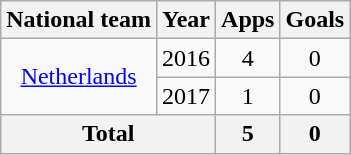<table class="wikitable" style="text-align:center">
<tr>
<th>National team</th>
<th>Year</th>
<th>Apps</th>
<th>Goals</th>
</tr>
<tr>
<td rowspan="2"><a href='#'>Netherlands</a></td>
<td>2016</td>
<td>4</td>
<td>0</td>
</tr>
<tr>
<td>2017</td>
<td>1</td>
<td>0</td>
</tr>
<tr>
<th colspan="2">Total</th>
<th>5</th>
<th>0</th>
</tr>
</table>
